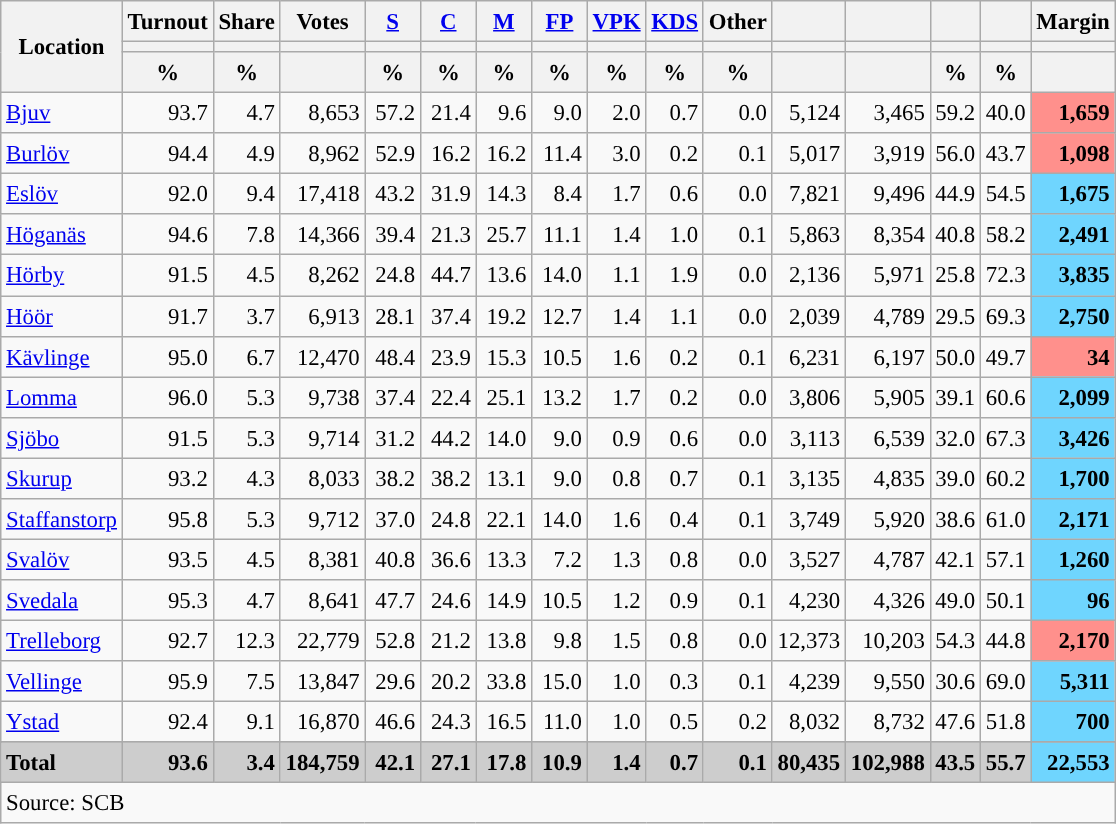<table class="wikitable sortable" style="text-align:right; font-size:95%; line-height:20px;">
<tr>
<th rowspan="3">Location</th>
<th>Turnout</th>
<th>Share</th>
<th>Votes</th>
<th width="30px" class="unsortable"><a href='#'>S</a></th>
<th width="30px" class="unsortable"><a href='#'>C</a></th>
<th width="30px" class="unsortable"><a href='#'>M</a></th>
<th width="30px" class="unsortable"><a href='#'>FP</a></th>
<th width="30px" class="unsortable"><a href='#'>VPK</a></th>
<th width="30px" class="unsortable"><a href='#'>KDS</a></th>
<th width="30px" class="unsortable">Other</th>
<th></th>
<th></th>
<th></th>
<th></th>
<th>Margin</th>
</tr>
<tr>
<th></th>
<th></th>
<th></th>
<th style="background:"></th>
<th style="background:"></th>
<th style="background:"></th>
<th style="background:"></th>
<th style="background:"></th>
<th style="background:"></th>
<th style="background:"></th>
<th style="background:"></th>
<th style="background:"></th>
<th style="background:"></th>
<th style="background:"></th>
<th></th>
</tr>
<tr>
<th data-sort-type="number">%</th>
<th data-sort-type="number">%</th>
<th></th>
<th data-sort-type="number">%</th>
<th data-sort-type="number">%</th>
<th data-sort-type="number">%</th>
<th data-sort-type="number">%</th>
<th data-sort-type="number">%</th>
<th data-sort-type="number">%</th>
<th data-sort-type="number">%</th>
<th data-sort-type="number"></th>
<th data-sort-type="number"></th>
<th data-sort-type="number">%</th>
<th data-sort-type="number">%</th>
<th data-sort-type="number"></th>
</tr>
<tr>
<td align=left><a href='#'>Bjuv</a></td>
<td>93.7</td>
<td>4.7</td>
<td>8,653</td>
<td>57.2</td>
<td>21.4</td>
<td>9.6</td>
<td>9.0</td>
<td>2.0</td>
<td>0.7</td>
<td>0.0</td>
<td>5,124</td>
<td>3,465</td>
<td>59.2</td>
<td>40.0</td>
<td bgcolor=#ff908c><strong>1,659</strong></td>
</tr>
<tr>
<td align=left><a href='#'>Burlöv</a></td>
<td>94.4</td>
<td>4.9</td>
<td>8,962</td>
<td>52.9</td>
<td>16.2</td>
<td>16.2</td>
<td>11.4</td>
<td>3.0</td>
<td>0.2</td>
<td>0.1</td>
<td>5,017</td>
<td>3,919</td>
<td>56.0</td>
<td>43.7</td>
<td bgcolor=#ff908c><strong>1,098</strong></td>
</tr>
<tr>
<td align=left><a href='#'>Eslöv</a></td>
<td>92.0</td>
<td>9.4</td>
<td>17,418</td>
<td>43.2</td>
<td>31.9</td>
<td>14.3</td>
<td>8.4</td>
<td>1.7</td>
<td>0.6</td>
<td>0.0</td>
<td>7,821</td>
<td>9,496</td>
<td>44.9</td>
<td>54.5</td>
<td bgcolor=#6fd5fe><strong>1,675</strong></td>
</tr>
<tr>
<td align=left><a href='#'>Höganäs</a></td>
<td>94.6</td>
<td>7.8</td>
<td>14,366</td>
<td>39.4</td>
<td>21.3</td>
<td>25.7</td>
<td>11.1</td>
<td>1.4</td>
<td>1.0</td>
<td>0.1</td>
<td>5,863</td>
<td>8,354</td>
<td>40.8</td>
<td>58.2</td>
<td bgcolor=#6fd5fe><strong>2,491</strong></td>
</tr>
<tr>
<td align=left><a href='#'>Hörby</a></td>
<td>91.5</td>
<td>4.5</td>
<td>8,262</td>
<td>24.8</td>
<td>44.7</td>
<td>13.6</td>
<td>14.0</td>
<td>1.1</td>
<td>1.9</td>
<td>0.0</td>
<td>2,136</td>
<td>5,971</td>
<td>25.8</td>
<td>72.3</td>
<td bgcolor=#6fd5fe><strong>3,835</strong></td>
</tr>
<tr>
<td align=left><a href='#'>Höör</a></td>
<td>91.7</td>
<td>3.7</td>
<td>6,913</td>
<td>28.1</td>
<td>37.4</td>
<td>19.2</td>
<td>12.7</td>
<td>1.4</td>
<td>1.1</td>
<td>0.0</td>
<td>2,039</td>
<td>4,789</td>
<td>29.5</td>
<td>69.3</td>
<td bgcolor=#6fd5fe><strong>2,750</strong></td>
</tr>
<tr>
<td align=left><a href='#'>Kävlinge</a></td>
<td>95.0</td>
<td>6.7</td>
<td>12,470</td>
<td>48.4</td>
<td>23.9</td>
<td>15.3</td>
<td>10.5</td>
<td>1.6</td>
<td>0.2</td>
<td>0.1</td>
<td>6,231</td>
<td>6,197</td>
<td>50.0</td>
<td>49.7</td>
<td bgcolor=#ff908c><strong>34</strong></td>
</tr>
<tr>
<td align=left><a href='#'>Lomma</a></td>
<td>96.0</td>
<td>5.3</td>
<td>9,738</td>
<td>37.4</td>
<td>22.4</td>
<td>25.1</td>
<td>13.2</td>
<td>1.7</td>
<td>0.2</td>
<td>0.0</td>
<td>3,806</td>
<td>5,905</td>
<td>39.1</td>
<td>60.6</td>
<td bgcolor=#6fd5fe><strong>2,099</strong></td>
</tr>
<tr>
<td align=left><a href='#'>Sjöbo</a></td>
<td>91.5</td>
<td>5.3</td>
<td>9,714</td>
<td>31.2</td>
<td>44.2</td>
<td>14.0</td>
<td>9.0</td>
<td>0.9</td>
<td>0.6</td>
<td>0.0</td>
<td>3,113</td>
<td>6,539</td>
<td>32.0</td>
<td>67.3</td>
<td bgcolor=#6fd5fe><strong>3,426</strong></td>
</tr>
<tr>
<td align=left><a href='#'>Skurup</a></td>
<td>93.2</td>
<td>4.3</td>
<td>8,033</td>
<td>38.2</td>
<td>38.2</td>
<td>13.1</td>
<td>9.0</td>
<td>0.8</td>
<td>0.7</td>
<td>0.1</td>
<td>3,135</td>
<td>4,835</td>
<td>39.0</td>
<td>60.2</td>
<td bgcolor=#6fd5fe><strong>1,700</strong></td>
</tr>
<tr>
<td align=left><a href='#'>Staffanstorp</a></td>
<td>95.8</td>
<td>5.3</td>
<td>9,712</td>
<td>37.0</td>
<td>24.8</td>
<td>22.1</td>
<td>14.0</td>
<td>1.6</td>
<td>0.4</td>
<td>0.1</td>
<td>3,749</td>
<td>5,920</td>
<td>38.6</td>
<td>61.0</td>
<td bgcolor=#6fd5fe><strong>2,171</strong></td>
</tr>
<tr>
<td align=left><a href='#'>Svalöv</a></td>
<td>93.5</td>
<td>4.5</td>
<td>8,381</td>
<td>40.8</td>
<td>36.6</td>
<td>13.3</td>
<td>7.2</td>
<td>1.3</td>
<td>0.8</td>
<td>0.0</td>
<td>3,527</td>
<td>4,787</td>
<td>42.1</td>
<td>57.1</td>
<td bgcolor=#6fd5fe><strong>1,260</strong></td>
</tr>
<tr>
<td align=left><a href='#'>Svedala</a></td>
<td>95.3</td>
<td>4.7</td>
<td>8,641</td>
<td>47.7</td>
<td>24.6</td>
<td>14.9</td>
<td>10.5</td>
<td>1.2</td>
<td>0.9</td>
<td>0.1</td>
<td>4,230</td>
<td>4,326</td>
<td>49.0</td>
<td>50.1</td>
<td bgcolor=#6fd5fe><strong>96</strong></td>
</tr>
<tr>
<td align=left><a href='#'>Trelleborg</a></td>
<td>92.7</td>
<td>12.3</td>
<td>22,779</td>
<td>52.8</td>
<td>21.2</td>
<td>13.8</td>
<td>9.8</td>
<td>1.5</td>
<td>0.8</td>
<td>0.0</td>
<td>12,373</td>
<td>10,203</td>
<td>54.3</td>
<td>44.8</td>
<td bgcolor=#ff908c><strong>2,170</strong></td>
</tr>
<tr>
<td align=left><a href='#'>Vellinge</a></td>
<td>95.9</td>
<td>7.5</td>
<td>13,847</td>
<td>29.6</td>
<td>20.2</td>
<td>33.8</td>
<td>15.0</td>
<td>1.0</td>
<td>0.3</td>
<td>0.1</td>
<td>4,239</td>
<td>9,550</td>
<td>30.6</td>
<td>69.0</td>
<td bgcolor=#6fd5fe><strong>5,311</strong></td>
</tr>
<tr>
<td align=left><a href='#'>Ystad</a></td>
<td>92.4</td>
<td>9.1</td>
<td>16,870</td>
<td>46.6</td>
<td>24.3</td>
<td>16.5</td>
<td>11.0</td>
<td>1.0</td>
<td>0.5</td>
<td>0.2</td>
<td>8,032</td>
<td>8,732</td>
<td>47.6</td>
<td>51.8</td>
<td bgcolor=#6fd5fe><strong>700</strong></td>
</tr>
<tr>
</tr>
<tr style="background:#CDCDCD;">
<td align=left><strong>Total</strong></td>
<td><strong>93.6</strong></td>
<td><strong>3.4</strong></td>
<td><strong>184,759</strong></td>
<td><strong>42.1</strong></td>
<td><strong>27.1</strong></td>
<td><strong>17.8</strong></td>
<td><strong>10.9</strong></td>
<td><strong>1.4</strong></td>
<td><strong>0.7</strong></td>
<td><strong>0.1</strong></td>
<td><strong>80,435</strong></td>
<td><strong>102,988</strong></td>
<td><strong>43.5</strong></td>
<td><strong>55.7</strong></td>
<td bgcolor=#6fd5fe><strong>22,553</strong></td>
</tr>
<tr>
<td align=left colspan=16>Source: SCB </td>
</tr>
</table>
